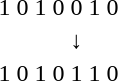<table>
<tr>
<td>1</td>
<td>0</td>
<td>1</td>
<td>0</td>
<td>0</td>
<td>1</td>
<td>0</td>
</tr>
<tr>
<td></td>
<td></td>
<td></td>
<td></td>
<td>↓</td>
<td></td>
<td></td>
</tr>
<tr>
<td>1</td>
<td>0</td>
<td>1</td>
<td>0</td>
<td>1</td>
<td>1</td>
<td>0</td>
</tr>
</table>
